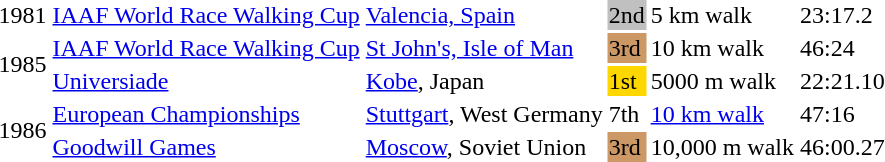<table>
<tr>
<td>1981</td>
<td><a href='#'>IAAF World Race Walking Cup</a></td>
<td><a href='#'>Valencia, Spain</a></td>
<td bgcolor=silver>2nd</td>
<td>5 km walk</td>
<td>23:17.2</td>
</tr>
<tr>
<td rowspan=2>1985</td>
<td><a href='#'>IAAF World Race Walking Cup</a></td>
<td><a href='#'>St John's, Isle of Man</a></td>
<td bgcolor=cc9966>3rd</td>
<td>10 km walk</td>
<td>46:24</td>
</tr>
<tr>
<td><a href='#'>Universiade</a></td>
<td><a href='#'>Kobe</a>, Japan</td>
<td bgcolor=gold>1st</td>
<td>5000 m walk</td>
<td>22:21.10</td>
</tr>
<tr>
<td rowspan=2>1986</td>
<td><a href='#'>European Championships</a></td>
<td><a href='#'>Stuttgart</a>, West Germany</td>
<td>7th</td>
<td><a href='#'>10 km walk</a></td>
<td>47:16</td>
</tr>
<tr>
<td><a href='#'>Goodwill Games</a></td>
<td><a href='#'>Moscow</a>, Soviet Union</td>
<td bgcolor=cc9966>3rd</td>
<td>10,000 m walk</td>
<td>46:00.27</td>
</tr>
</table>
